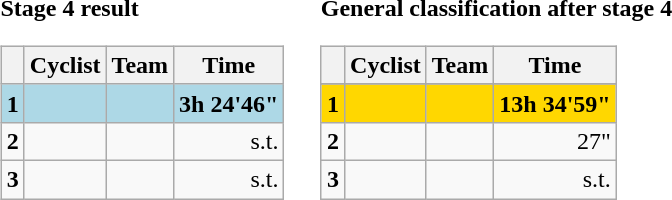<table>
<tr>
<td><strong>Stage 4 result</strong><br><table class="wikitable">
<tr>
<th></th>
<th>Cyclist</th>
<th>Team</th>
<th>Time</th>
</tr>
<tr bgcolor=lightblue>
<td><strong>1</strong></td>
<td><strong></strong></td>
<td><strong></strong></td>
<td align=right><strong>3h 24'46"</strong></td>
</tr>
<tr>
<td><strong>2</strong></td>
<td></td>
<td></td>
<td align=right>s.t.</td>
</tr>
<tr>
<td><strong>3</strong></td>
<td></td>
<td></td>
<td align=right>s.t.</td>
</tr>
</table>
</td>
<td></td>
<td><strong>General classification after stage 4</strong><br><table class="wikitable">
<tr>
<th></th>
<th>Cyclist</th>
<th>Team</th>
<th>Time</th>
</tr>
<tr>
</tr>
<tr bgcolor=gold>
<td><strong>1</strong></td>
<td><strong></strong></td>
<td><strong></strong></td>
<td align=right><strong>13h 34'59"</strong></td>
</tr>
<tr>
<td><strong>2</strong></td>
<td></td>
<td></td>
<td align=right>27"</td>
</tr>
<tr>
<td><strong>3</strong></td>
<td></td>
<td></td>
<td align=right>s.t.</td>
</tr>
</table>
</td>
</tr>
</table>
